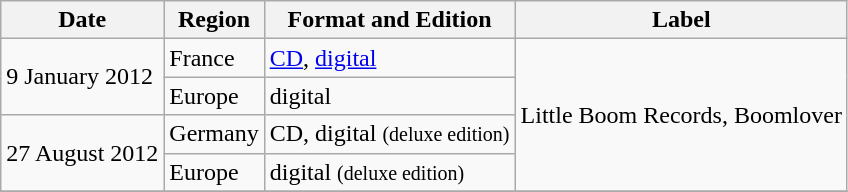<table class="wikitable">
<tr>
<th align="center">Date</th>
<th align="center">Region</th>
<th align="center">Format and Edition</th>
<th align="center">Label</th>
</tr>
<tr>
<td align="left" rowspan="2">9 January 2012</td>
<td align="left">France</td>
<td align="left"><a href='#'>CD</a>, <a href='#'>digital</a></td>
<td align="left" rowspan="4">Little Boom Records, Boomlover</td>
</tr>
<tr>
<td align="left">Europe</td>
<td align="left">digital</td>
</tr>
<tr>
<td align="left" rowspan="2">27 August 2012</td>
<td align="left">Germany</td>
<td align="left">CD, digital <small>(deluxe edition)</small></td>
</tr>
<tr>
<td align="left">Europe</td>
<td align="left">digital <small>(deluxe edition)</small></td>
</tr>
<tr>
</tr>
</table>
